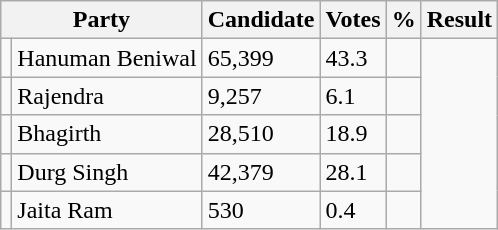<table class="wikitable">
<tr>
<th colspan=2>Party</th>
<th>Candidate</th>
<th>Votes</th>
<th>%</th>
<th>Result</th>
</tr>
<tr>
<td></td>
<td>Hanuman Beniwal</td>
<td>65,399</td>
<td>43.3</td>
<td></td>
</tr>
<tr>
<td></td>
<td>Rajendra</td>
<td>9,257</td>
<td>6.1</td>
<td></td>
</tr>
<tr>
<td></td>
<td>Bhagirth</td>
<td>28,510</td>
<td>18.9</td>
<td></td>
</tr>
<tr>
<td></td>
<td>Durg Singh</td>
<td>42,379</td>
<td>28.1</td>
<td></td>
</tr>
<tr>
<td></td>
<td>Jaita Ram</td>
<td>530</td>
<td>0.4</td>
<td></td>
</tr>
</table>
